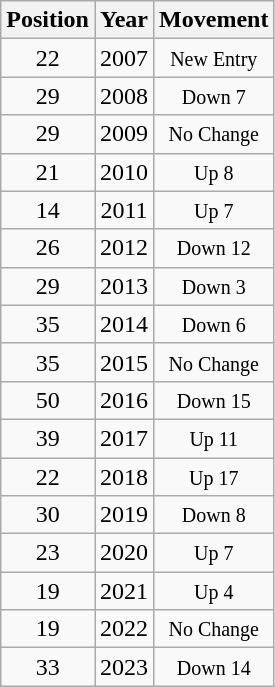<table class="wikitable" style="text-align:center;">
<tr>
<th>Position</th>
<th>Year</th>
<th>Movement</th>
</tr>
<tr>
<td>22</td>
<td>2007</td>
<td><small>New Entry</small></td>
</tr>
<tr>
<td>29</td>
<td>2008</td>
<td><small>Down 7</small></td>
</tr>
<tr>
<td>29</td>
<td>2009</td>
<td><small>No Change</small></td>
</tr>
<tr>
<td>21</td>
<td>2010</td>
<td><small>Up 8</small></td>
</tr>
<tr>
<td>14</td>
<td>2011</td>
<td><small>Up 7</small></td>
</tr>
<tr>
<td>26</td>
<td>2012</td>
<td><small>Down 12</small></td>
</tr>
<tr>
<td>29</td>
<td>2013</td>
<td><small>Down 3</small></td>
</tr>
<tr>
<td>35</td>
<td>2014</td>
<td><small>Down 6</small></td>
</tr>
<tr>
<td>35</td>
<td>2015</td>
<td><small>No Change</small></td>
</tr>
<tr>
<td>50</td>
<td>2016</td>
<td><small>Down 15</small></td>
</tr>
<tr>
<td>39</td>
<td>2017</td>
<td><small>Up 11</small></td>
</tr>
<tr>
<td>22</td>
<td>2018</td>
<td><small>Up 17</small></td>
</tr>
<tr>
<td>30</td>
<td>2019</td>
<td><small>Down 8</small></td>
</tr>
<tr>
<td>23</td>
<td>2020</td>
<td><small>Up 7</small></td>
</tr>
<tr>
<td>19</td>
<td>2021</td>
<td><small>Up 4</small></td>
</tr>
<tr>
<td>19</td>
<td>2022</td>
<td><small>No Change</small></td>
</tr>
<tr>
<td>33</td>
<td>2023</td>
<td><small>Down 14</small></td>
</tr>
</table>
